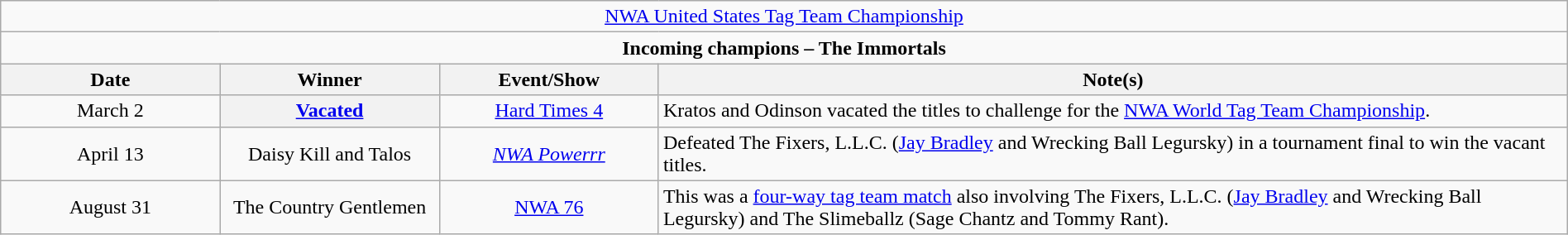<table class="wikitable" style="text-align:center; width:100%;">
<tr>
<td colspan="4" style="text-align: center;"><a href='#'>NWA United States Tag Team Championship</a></td>
</tr>
<tr>
<td colspan="4" style="text-align: center;"><strong>Incoming champions – The Immortals </strong></td>
</tr>
<tr>
<th width=14%>Date</th>
<th width=14%>Winner</th>
<th width=14%>Event/Show</th>
<th width=58%>Note(s)</th>
</tr>
<tr>
<td>March 2<br></td>
<th><a href='#'>Vacated</a></th>
<td><a href='#'>Hard Times 4</a></td>
<td align=left>Kratos and Odinson vacated the titles to challenge for the <a href='#'>NWA World Tag Team Championship</a>.</td>
</tr>
<tr>
<td>April 13<br></td>
<td>Daisy Kill and Talos</td>
<td><em><a href='#'>NWA Powerrr</a></em></td>
<td align=left>Defeated The Fixers, L.L.C. (<a href='#'>Jay Bradley</a> and Wrecking Ball Legursky) in a tournament final to win the vacant titles.</td>
</tr>
<tr>
<td>August 31<br></td>
<td>The Country Gentlemen<br></td>
<td><a href='#'>NWA 76</a></td>
<td align=left>This was a <a href='#'>four-way tag team match</a> also involving The Fixers, L.L.C. (<a href='#'>Jay Bradley</a> and Wrecking Ball Legursky) and The Slimeballz (Sage Chantz and Tommy Rant).</td>
</tr>
</table>
